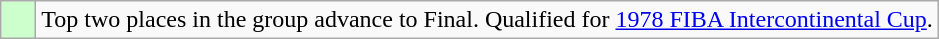<table class="wikitable">
<tr>
<td style="background:#cfc;">    </td>
<td>Top two places in the group advance to Final. Qualified for <a href='#'>1978 FIBA Intercontinental Cup</a>.</td>
</tr>
</table>
